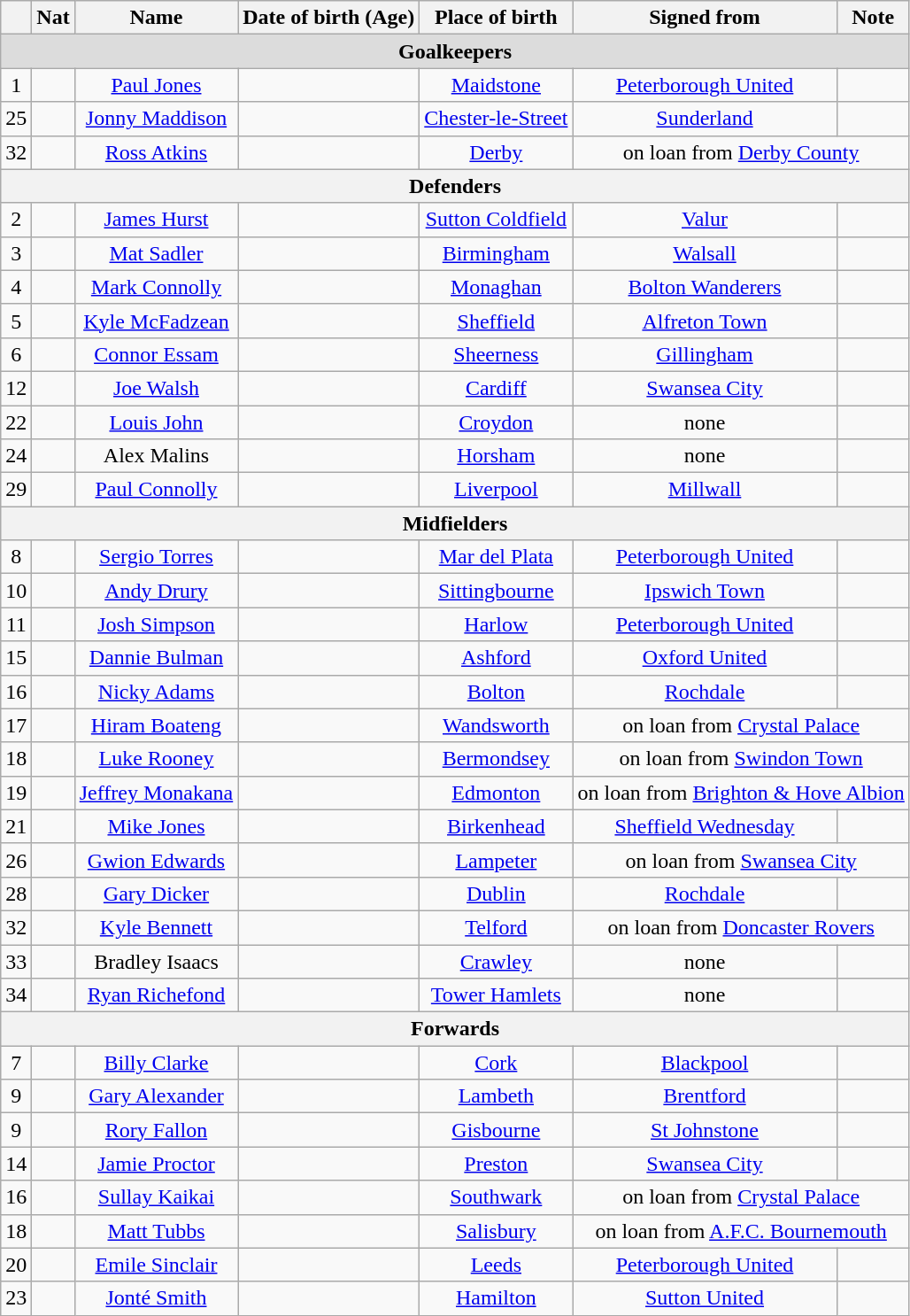<table class="wikitable" style="text-align:center;">
<tr>
<th></th>
<th>Nat</th>
<th>Name</th>
<th>Date of birth (Age)</th>
<th>Place of birth</th>
<th>Signed from</th>
<th>Note</th>
</tr>
<tr>
<th colspan="7" style="background:#dcdcdc; text-align:center;">Goalkeepers</th>
</tr>
<tr>
<td>1</td>
<td></td>
<td><a href='#'>Paul Jones</a></td>
<td></td>
<td><a href='#'>Maidstone</a></td>
<td><a href='#'>Peterborough United</a></td>
<td></td>
</tr>
<tr>
<td>25</td>
<td></td>
<td><a href='#'>Jonny Maddison</a></td>
<td></td>
<td><a href='#'>Chester-le-Street</a></td>
<td><a href='#'>Sunderland</a></td>
<td></td>
</tr>
<tr>
<td>32</td>
<td></td>
<td><a href='#'>Ross Atkins</a></td>
<td></td>
<td><a href='#'>Derby</a></td>
<td colspan="2">on loan from <a href='#'>Derby County</a></td>
</tr>
<tr>
<th colspan="7">Defenders</th>
</tr>
<tr>
<td>2</td>
<td></td>
<td><a href='#'>James Hurst</a></td>
<td></td>
<td><a href='#'>Sutton Coldfield</a></td>
<td><a href='#'>Valur</a></td>
<td></td>
</tr>
<tr>
<td>3</td>
<td></td>
<td><a href='#'>Mat Sadler</a></td>
<td></td>
<td><a href='#'>Birmingham</a></td>
<td><a href='#'>Walsall</a></td>
<td></td>
</tr>
<tr>
<td>4</td>
<td></td>
<td><a href='#'>Mark Connolly</a></td>
<td></td>
<td><a href='#'>Monaghan</a></td>
<td><a href='#'>Bolton Wanderers</a></td>
<td></td>
</tr>
<tr>
<td>5</td>
<td></td>
<td><a href='#'>Kyle McFadzean</a></td>
<td></td>
<td><a href='#'>Sheffield</a></td>
<td><a href='#'>Alfreton Town</a></td>
<td></td>
</tr>
<tr>
<td>6</td>
<td></td>
<td><a href='#'>Connor Essam</a></td>
<td></td>
<td><a href='#'>Sheerness</a></td>
<td><a href='#'>Gillingham</a></td>
<td></td>
</tr>
<tr>
<td>12</td>
<td></td>
<td><a href='#'>Joe Walsh</a></td>
<td></td>
<td><a href='#'>Cardiff</a></td>
<td><a href='#'>Swansea City</a></td>
<td></td>
</tr>
<tr>
<td>22</td>
<td></td>
<td><a href='#'>Louis John</a></td>
<td></td>
<td><a href='#'>Croydon</a></td>
<td>none</td>
<td></td>
</tr>
<tr>
<td>24</td>
<td></td>
<td>Alex Malins</td>
<td></td>
<td><a href='#'>Horsham</a></td>
<td>none</td>
<td></td>
</tr>
<tr>
<td>29</td>
<td></td>
<td><a href='#'>Paul Connolly</a></td>
<td></td>
<td><a href='#'>Liverpool</a></td>
<td><a href='#'>Millwall</a></td>
<td></td>
</tr>
<tr>
<th colspan="7">Midfielders</th>
</tr>
<tr>
<td>8</td>
<td></td>
<td><a href='#'>Sergio Torres</a></td>
<td></td>
<td><a href='#'>Mar del Plata</a></td>
<td><a href='#'>Peterborough United</a></td>
<td></td>
</tr>
<tr>
<td>10</td>
<td></td>
<td><a href='#'>Andy Drury</a></td>
<td></td>
<td><a href='#'>Sittingbourne</a></td>
<td><a href='#'>Ipswich Town</a></td>
<td></td>
</tr>
<tr>
<td>11</td>
<td></td>
<td><a href='#'>Josh Simpson</a></td>
<td></td>
<td><a href='#'>Harlow</a></td>
<td><a href='#'>Peterborough United</a></td>
<td></td>
</tr>
<tr>
<td>15</td>
<td></td>
<td><a href='#'>Dannie Bulman</a></td>
<td></td>
<td><a href='#'>Ashford</a></td>
<td><a href='#'>Oxford United</a></td>
<td></td>
</tr>
<tr>
<td>16</td>
<td></td>
<td><a href='#'>Nicky Adams</a></td>
<td></td>
<td><a href='#'>Bolton</a></td>
<td><a href='#'>Rochdale</a></td>
<td></td>
</tr>
<tr>
<td>17</td>
<td></td>
<td><a href='#'>Hiram Boateng</a></td>
<td></td>
<td><a href='#'>Wandsworth</a></td>
<td colspan="2">on loan from <a href='#'>Crystal Palace</a></td>
</tr>
<tr>
<td>18</td>
<td></td>
<td><a href='#'>Luke Rooney</a></td>
<td></td>
<td><a href='#'>Bermondsey</a></td>
<td colspan="2">on loan from <a href='#'>Swindon Town</a></td>
</tr>
<tr>
<td>19</td>
<td></td>
<td><a href='#'>Jeffrey Monakana</a></td>
<td></td>
<td><a href='#'>Edmonton</a></td>
<td colspan="2">on loan from <a href='#'>Brighton & Hove Albion</a></td>
</tr>
<tr>
<td>21</td>
<td></td>
<td><a href='#'>Mike Jones</a></td>
<td></td>
<td><a href='#'>Birkenhead</a></td>
<td><a href='#'>Sheffield Wednesday</a></td>
<td></td>
</tr>
<tr>
<td>26</td>
<td></td>
<td><a href='#'>Gwion Edwards</a></td>
<td></td>
<td><a href='#'>Lampeter</a></td>
<td colspan="2">on loan from <a href='#'>Swansea City</a></td>
</tr>
<tr>
<td>28</td>
<td></td>
<td><a href='#'>Gary Dicker</a></td>
<td></td>
<td><a href='#'>Dublin</a></td>
<td><a href='#'>Rochdale</a></td>
<td></td>
</tr>
<tr>
<td>32</td>
<td></td>
<td><a href='#'>Kyle Bennett</a></td>
<td></td>
<td><a href='#'>Telford</a></td>
<td colspan="2">on loan from <a href='#'>Doncaster Rovers</a></td>
</tr>
<tr>
<td>33</td>
<td></td>
<td>Bradley Isaacs</td>
<td></td>
<td><a href='#'>Crawley</a></td>
<td>none</td>
<td></td>
</tr>
<tr>
<td>34</td>
<td></td>
<td><a href='#'>Ryan Richefond</a></td>
<td></td>
<td><a href='#'>Tower Hamlets</a></td>
<td>none</td>
<td></td>
</tr>
<tr>
<th colspan="7">Forwards</th>
</tr>
<tr>
<td>7</td>
<td></td>
<td><a href='#'>Billy Clarke</a></td>
<td></td>
<td><a href='#'>Cork</a></td>
<td><a href='#'>Blackpool</a></td>
<td></td>
</tr>
<tr>
<td>9</td>
<td></td>
<td><a href='#'>Gary Alexander</a></td>
<td></td>
<td><a href='#'>Lambeth</a></td>
<td><a href='#'>Brentford</a></td>
<td></td>
</tr>
<tr>
<td>9</td>
<td></td>
<td><a href='#'>Rory Fallon</a></td>
<td></td>
<td><a href='#'>Gisbourne</a></td>
<td><a href='#'>St Johnstone</a></td>
<td></td>
</tr>
<tr>
<td>14</td>
<td></td>
<td><a href='#'>Jamie Proctor</a></td>
<td></td>
<td><a href='#'>Preston</a></td>
<td><a href='#'>Swansea City</a></td>
<td></td>
</tr>
<tr>
<td>16</td>
<td></td>
<td><a href='#'>Sullay Kaikai</a></td>
<td></td>
<td><a href='#'>Southwark</a></td>
<td colspan="2">on loan from <a href='#'>Crystal Palace</a></td>
</tr>
<tr>
<td>18</td>
<td></td>
<td><a href='#'>Matt Tubbs</a></td>
<td></td>
<td><a href='#'>Salisbury</a></td>
<td colspan="2">on loan from <a href='#'>A.F.C. Bournemouth</a></td>
</tr>
<tr>
<td>20</td>
<td></td>
<td><a href='#'>Emile Sinclair</a></td>
<td></td>
<td><a href='#'>Leeds</a></td>
<td><a href='#'>Peterborough United</a></td>
<td></td>
</tr>
<tr>
<td>23</td>
<td></td>
<td><a href='#'>Jonté Smith</a></td>
<td></td>
<td><a href='#'>Hamilton</a></td>
<td><a href='#'>Sutton United</a></td>
<td></td>
</tr>
</table>
